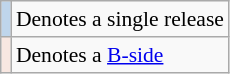<table class="wikitable" style="font-size:90%;">
<tr>
<td style="background-color:#BFD5EB"></td>
<td>Denotes a single release</td>
</tr>
<tr>
<td style="background-color:#F8E7E1"></td>
<td>Denotes a <a href='#'>B-side</a></td>
</tr>
</table>
